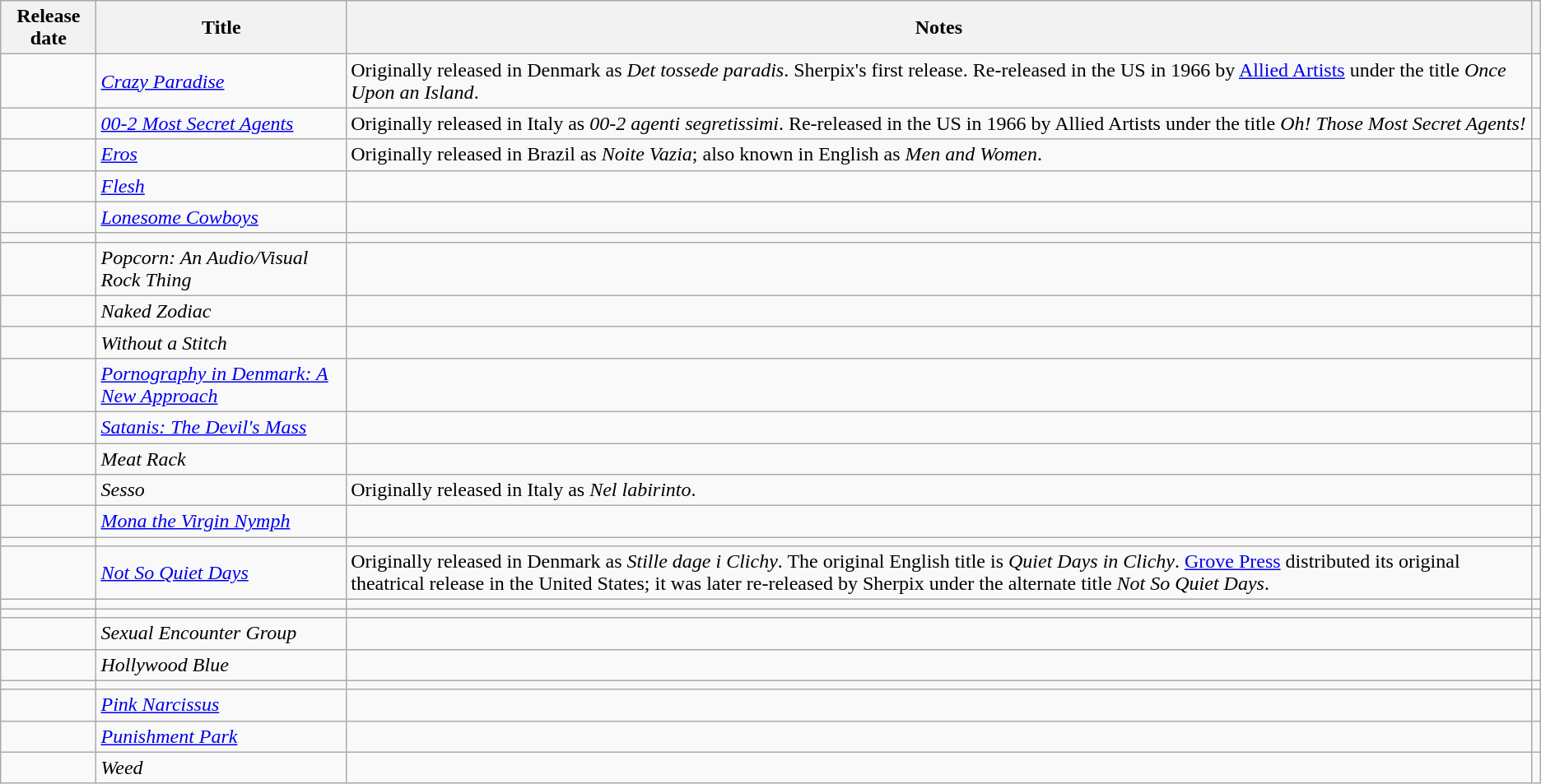<table class="wikitable sortable">
<tr>
<th scope="col">Release date</th>
<th scope="col">Title</th>
<th scope="col">Notes</th>
<th scope="col" class="unsortable"></th>
</tr>
<tr>
<td></td>
<td><em><a href='#'>Crazy Paradise</a></em></td>
<td>Originally released in Denmark as <em>Det tossede paradis</em>. Sherpix's first release. Re-released in the US in 1966 by <a href='#'>Allied Artists</a> under the title <em>Once Upon an Island</em>.</td>
<td></td>
</tr>
<tr>
<td></td>
<td><em><a href='#'>00-2 Most Secret Agents</a></em></td>
<td>Originally released in Italy as <em>00-2 agenti segretissimi</em>. Re-released in the US in 1966 by Allied Artists under the title <em>Oh! Those Most Secret Agents!</em></td>
<td></td>
</tr>
<tr>
<td></td>
<td><em><a href='#'>Eros</a></em></td>
<td>Originally released in Brazil as <em>Noite Vazia</em>; also known in English as <em>Men and Women</em>.</td>
<td></td>
</tr>
<tr>
<td></td>
<td><em><a href='#'>Flesh</a></em></td>
<td></td>
<td></td>
</tr>
<tr>
<td></td>
<td><em><a href='#'>Lonesome Cowboys</a></em></td>
<td></td>
<td></td>
</tr>
<tr>
<td></td>
<td><em></em></td>
<td></td>
<td></td>
</tr>
<tr>
<td></td>
<td><em>Popcorn: An Audio/Visual Rock Thing</em></td>
<td></td>
<td></td>
</tr>
<tr>
<td></td>
<td><em>Naked Zodiac</em></td>
<td></td>
<td></td>
</tr>
<tr>
<td></td>
<td><em>Without a Stitch</em></td>
<td></td>
<td></td>
</tr>
<tr>
<td></td>
<td><em><a href='#'>Pornography in Denmark: A New Approach</a></em></td>
<td></td>
<td></td>
</tr>
<tr>
<td></td>
<td><em><a href='#'>Satanis: The Devil's Mass</a></em></td>
<td></td>
<td></td>
</tr>
<tr>
<td></td>
<td><em>Meat Rack</em></td>
<td></td>
<td></td>
</tr>
<tr>
<td></td>
<td><em>Sesso</em></td>
<td>Originally released in Italy as <em>Nel labirinto</em>.</td>
<td></td>
</tr>
<tr>
<td></td>
<td><em><a href='#'>Mona the Virgin Nymph</a></em></td>
<td></td>
<td></td>
</tr>
<tr>
<td></td>
<td><em></em></td>
<td></td>
<td></td>
</tr>
<tr>
<td></td>
<td><em><a href='#'>Not So Quiet Days</a></em></td>
<td>Originally released in Denmark as <em>Stille dage i Clichy</em>. The original English title is <em>Quiet Days in Clichy</em>. <a href='#'>Grove Press</a> distributed its original theatrical release in the United States; it was later re-released by Sherpix under the alternate title <em>Not So Quiet Days</em>.</td>
<td></td>
</tr>
<tr>
<td></td>
<td><em></em></td>
<td></td>
<td></td>
</tr>
<tr>
<td></td>
<td><em></em></td>
<td></td>
<td></td>
</tr>
<tr>
<td></td>
<td><em>Sexual Encounter Group</em></td>
<td></td>
<td></td>
</tr>
<tr>
<td></td>
<td><em>Hollywood Blue</em></td>
<td></td>
<td></td>
</tr>
<tr>
<td></td>
<td><em></em></td>
<td></td>
<td></td>
</tr>
<tr>
<td></td>
<td><em><a href='#'>Pink Narcissus</a></em></td>
<td></td>
<td></td>
</tr>
<tr>
<td></td>
<td><em><a href='#'>Punishment Park</a></em></td>
<td></td>
<td></td>
</tr>
<tr>
<td></td>
<td><em>Weed</em></td>
<td></td>
<td></td>
</tr>
</table>
